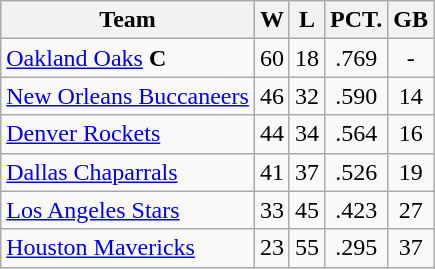<table class="wikitable" style="text-align: center;">
<tr>
<th>Team</th>
<th>W</th>
<th>L</th>
<th>PCT.</th>
<th>GB</th>
</tr>
<tr>
<td align="left"><a href='#'>Oakland Oaks</a> <strong>C</strong></td>
<td>60</td>
<td>18</td>
<td>.769</td>
<td>-</td>
</tr>
<tr>
<td align="left"><a href='#'>New Orleans Buccaneers</a></td>
<td>46</td>
<td>32</td>
<td>.590</td>
<td>14</td>
</tr>
<tr>
<td align="left"><a href='#'>Denver Rockets</a></td>
<td>44</td>
<td>34</td>
<td>.564</td>
<td>16</td>
</tr>
<tr>
<td align="left"><a href='#'>Dallas Chaparrals</a></td>
<td>41</td>
<td>37</td>
<td>.526</td>
<td>19</td>
</tr>
<tr>
<td align="left"><a href='#'>Los Angeles Stars</a></td>
<td>33</td>
<td>45</td>
<td>.423</td>
<td>27</td>
</tr>
<tr>
<td align="left"><a href='#'>Houston Mavericks</a></td>
<td>23</td>
<td>55</td>
<td>.295</td>
<td>37</td>
</tr>
</table>
